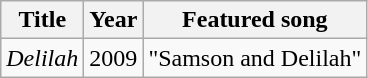<table class="wikitable">
<tr>
<th>Title</th>
<th>Year</th>
<th>Featured song</th>
</tr>
<tr>
<td><em>Delilah</em></td>
<td>2009</td>
<td>"Samson and Delilah"</td>
</tr>
</table>
